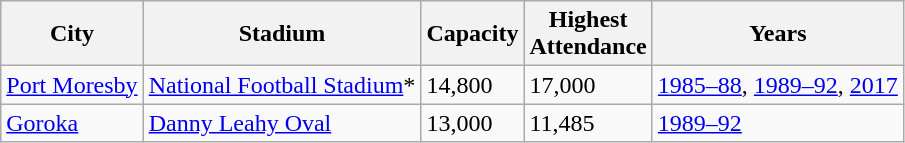<table class = "wikitable">
<tr>
<th>City</th>
<th>Stadium</th>
<th>Capacity</th>
<th>Highest<br>Attendance</th>
<th>Years</th>
</tr>
<tr>
<td><a href='#'>Port Moresby</a></td>
<td><a href='#'>National Football Stadium</a>*</td>
<td>14,800</td>
<td>17,000</td>
<td><a href='#'>1985–88</a>, <a href='#'>1989–92</a>, <a href='#'>2017</a></td>
</tr>
<tr>
<td><a href='#'>Goroka</a></td>
<td><a href='#'>Danny Leahy Oval</a></td>
<td>13,000</td>
<td>11,485</td>
<td><a href='#'>1989–92</a></td>
</tr>
</table>
